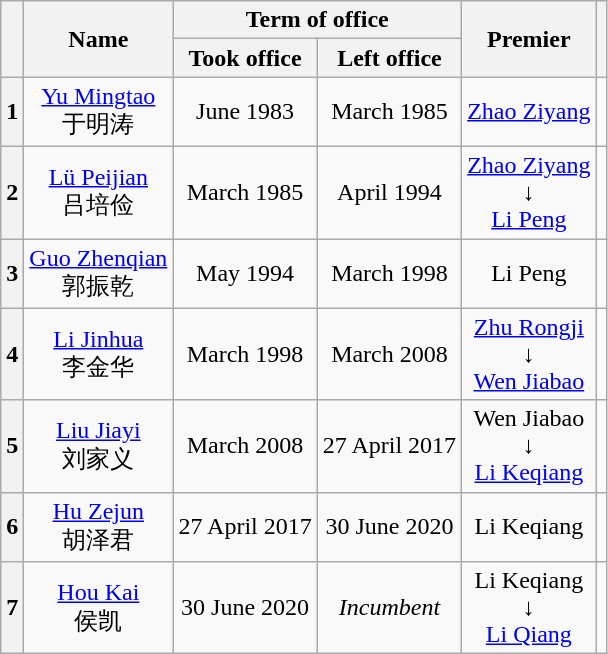<table class="wikitable" style="text-align:center">
<tr>
<th rowspan="2"></th>
<th rowspan="2">Name<br></th>
<th colspan="2">Term of office</th>
<th rowspan="2">Premier</th>
<th rowspan="2"></th>
</tr>
<tr>
<th>Took office</th>
<th>Left office</th>
</tr>
<tr>
<th>1</th>
<td><a href='#'>Yu Mingtao</a><br>于明涛<br></td>
<td>June 1983</td>
<td>March 1985</td>
<td><a href='#'>Zhao Ziyang</a></td>
<td></td>
</tr>
<tr>
<th>2</th>
<td><a href='#'>Lü Peijian</a><br>吕培俭<br></td>
<td>March 1985</td>
<td>April 1994</td>
<td><a href='#'>Zhao Ziyang</a><br>↓<br><a href='#'>Li Peng</a></td>
<td></td>
</tr>
<tr>
<th>3</th>
<td><a href='#'>Guo Zhenqian</a><br>郭振乾<br></td>
<td>May 1994</td>
<td>March 1998</td>
<td>Li Peng</td>
<td></td>
</tr>
<tr>
<th>4</th>
<td><a href='#'>Li Jinhua</a><br>李金华<br></td>
<td>March 1998</td>
<td>March 2008</td>
<td><a href='#'>Zhu Rongji</a><br>↓<br><a href='#'>Wen Jiabao</a></td>
<td></td>
</tr>
<tr>
<th>5</th>
<td><a href='#'>Liu Jiayi</a><br>刘家义<br></td>
<td>March 2008</td>
<td>27 April 2017</td>
<td>Wen Jiabao<br>↓<br><a href='#'>Li Keqiang</a></td>
<td></td>
</tr>
<tr>
<th>6</th>
<td><a href='#'>Hu Zejun</a><br>胡泽君<br></td>
<td>27 April 2017</td>
<td>30 June 2020</td>
<td>Li Keqiang</td>
<td></td>
</tr>
<tr>
<th>7</th>
<td><a href='#'>Hou Kai</a><br>侯凯<br></td>
<td>30 June 2020</td>
<td><em>Incumbent</em></td>
<td>Li Keqiang<br>↓<br><a href='#'>Li Qiang</a></td>
<td></td>
</tr>
</table>
